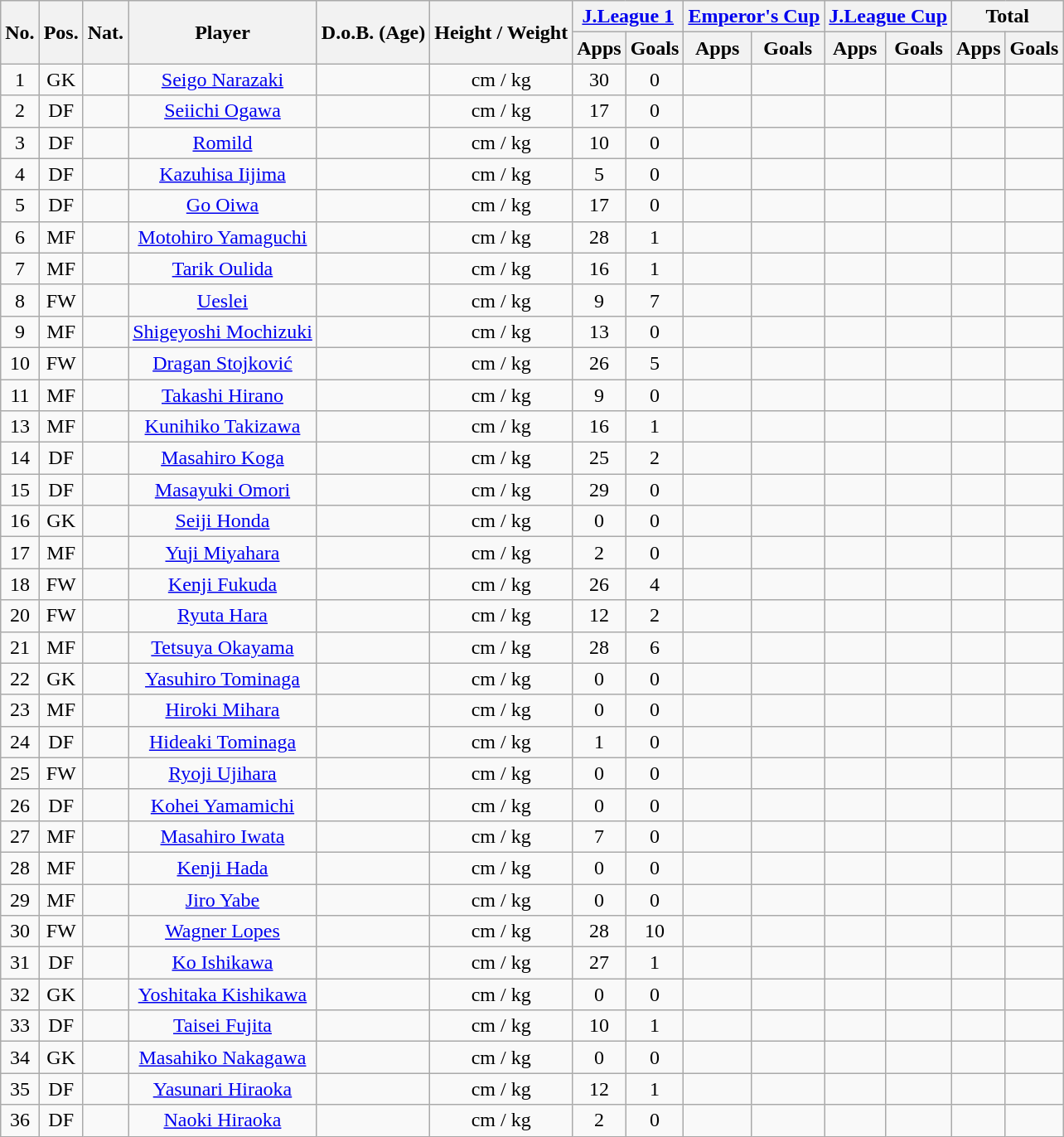<table class="wikitable" style="text-align:center;">
<tr>
<th rowspan="2">No.</th>
<th rowspan="2">Pos.</th>
<th rowspan="2">Nat.</th>
<th rowspan="2">Player</th>
<th rowspan="2">D.o.B. (Age)</th>
<th rowspan="2">Height / Weight</th>
<th colspan="2"><a href='#'>J.League 1</a></th>
<th colspan="2"><a href='#'>Emperor's Cup</a></th>
<th colspan="2"><a href='#'>J.League Cup</a></th>
<th colspan="2">Total</th>
</tr>
<tr>
<th>Apps</th>
<th>Goals</th>
<th>Apps</th>
<th>Goals</th>
<th>Apps</th>
<th>Goals</th>
<th>Apps</th>
<th>Goals</th>
</tr>
<tr>
<td>1</td>
<td>GK</td>
<td></td>
<td><a href='#'>Seigo Narazaki</a></td>
<td></td>
<td>cm / kg</td>
<td>30</td>
<td>0</td>
<td></td>
<td></td>
<td></td>
<td></td>
<td></td>
<td></td>
</tr>
<tr>
<td>2</td>
<td>DF</td>
<td></td>
<td><a href='#'>Seiichi Ogawa</a></td>
<td></td>
<td>cm / kg</td>
<td>17</td>
<td>0</td>
<td></td>
<td></td>
<td></td>
<td></td>
<td></td>
<td></td>
</tr>
<tr>
<td>3</td>
<td>DF</td>
<td></td>
<td><a href='#'>Romild</a></td>
<td></td>
<td>cm / kg</td>
<td>10</td>
<td>0</td>
<td></td>
<td></td>
<td></td>
<td></td>
<td></td>
<td></td>
</tr>
<tr>
<td>4</td>
<td>DF</td>
<td></td>
<td><a href='#'>Kazuhisa Iijima</a></td>
<td></td>
<td>cm / kg</td>
<td>5</td>
<td>0</td>
<td></td>
<td></td>
<td></td>
<td></td>
<td></td>
<td></td>
</tr>
<tr>
<td>5</td>
<td>DF</td>
<td></td>
<td><a href='#'>Go Oiwa</a></td>
<td></td>
<td>cm / kg</td>
<td>17</td>
<td>0</td>
<td></td>
<td></td>
<td></td>
<td></td>
<td></td>
<td></td>
</tr>
<tr>
<td>6</td>
<td>MF</td>
<td></td>
<td><a href='#'>Motohiro Yamaguchi</a></td>
<td></td>
<td>cm / kg</td>
<td>28</td>
<td>1</td>
<td></td>
<td></td>
<td></td>
<td></td>
<td></td>
<td></td>
</tr>
<tr>
<td>7</td>
<td>MF</td>
<td></td>
<td><a href='#'>Tarik Oulida</a></td>
<td></td>
<td>cm / kg</td>
<td>16</td>
<td>1</td>
<td></td>
<td></td>
<td></td>
<td></td>
<td></td>
<td></td>
</tr>
<tr>
<td>8</td>
<td>FW</td>
<td></td>
<td><a href='#'>Ueslei</a></td>
<td></td>
<td>cm / kg</td>
<td>9</td>
<td>7</td>
<td></td>
<td></td>
<td></td>
<td></td>
<td></td>
<td></td>
</tr>
<tr>
<td>9</td>
<td>MF</td>
<td></td>
<td><a href='#'>Shigeyoshi Mochizuki</a></td>
<td></td>
<td>cm / kg</td>
<td>13</td>
<td>0</td>
<td></td>
<td></td>
<td></td>
<td></td>
<td></td>
<td></td>
</tr>
<tr>
<td>10</td>
<td>FW</td>
<td></td>
<td><a href='#'>Dragan Stojković</a></td>
<td></td>
<td>cm / kg</td>
<td>26</td>
<td>5</td>
<td></td>
<td></td>
<td></td>
<td></td>
<td></td>
<td></td>
</tr>
<tr>
<td>11</td>
<td>MF</td>
<td></td>
<td><a href='#'>Takashi Hirano</a></td>
<td></td>
<td>cm / kg</td>
<td>9</td>
<td>0</td>
<td></td>
<td></td>
<td></td>
<td></td>
<td></td>
<td></td>
</tr>
<tr>
<td>13</td>
<td>MF</td>
<td></td>
<td><a href='#'>Kunihiko Takizawa</a></td>
<td></td>
<td>cm / kg</td>
<td>16</td>
<td>1</td>
<td></td>
<td></td>
<td></td>
<td></td>
<td></td>
<td></td>
</tr>
<tr>
<td>14</td>
<td>DF</td>
<td></td>
<td><a href='#'>Masahiro Koga</a></td>
<td></td>
<td>cm / kg</td>
<td>25</td>
<td>2</td>
<td></td>
<td></td>
<td></td>
<td></td>
<td></td>
<td></td>
</tr>
<tr>
<td>15</td>
<td>DF</td>
<td></td>
<td><a href='#'>Masayuki Omori</a></td>
<td></td>
<td>cm / kg</td>
<td>29</td>
<td>0</td>
<td></td>
<td></td>
<td></td>
<td></td>
<td></td>
<td></td>
</tr>
<tr>
<td>16</td>
<td>GK</td>
<td></td>
<td><a href='#'>Seiji Honda</a></td>
<td></td>
<td>cm / kg</td>
<td>0</td>
<td>0</td>
<td></td>
<td></td>
<td></td>
<td></td>
<td></td>
<td></td>
</tr>
<tr>
<td>17</td>
<td>MF</td>
<td></td>
<td><a href='#'>Yuji Miyahara</a></td>
<td></td>
<td>cm / kg</td>
<td>2</td>
<td>0</td>
<td></td>
<td></td>
<td></td>
<td></td>
<td></td>
<td></td>
</tr>
<tr>
<td>18</td>
<td>FW</td>
<td></td>
<td><a href='#'>Kenji Fukuda</a></td>
<td></td>
<td>cm / kg</td>
<td>26</td>
<td>4</td>
<td></td>
<td></td>
<td></td>
<td></td>
<td></td>
<td></td>
</tr>
<tr>
<td>20</td>
<td>FW</td>
<td></td>
<td><a href='#'>Ryuta Hara</a></td>
<td></td>
<td>cm / kg</td>
<td>12</td>
<td>2</td>
<td></td>
<td></td>
<td></td>
<td></td>
<td></td>
<td></td>
</tr>
<tr>
<td>21</td>
<td>MF</td>
<td></td>
<td><a href='#'>Tetsuya Okayama</a></td>
<td></td>
<td>cm / kg</td>
<td>28</td>
<td>6</td>
<td></td>
<td></td>
<td></td>
<td></td>
<td></td>
<td></td>
</tr>
<tr>
<td>22</td>
<td>GK</td>
<td></td>
<td><a href='#'>Yasuhiro Tominaga</a></td>
<td></td>
<td>cm / kg</td>
<td>0</td>
<td>0</td>
<td></td>
<td></td>
<td></td>
<td></td>
<td></td>
<td></td>
</tr>
<tr>
<td>23</td>
<td>MF</td>
<td></td>
<td><a href='#'>Hiroki Mihara</a></td>
<td></td>
<td>cm / kg</td>
<td>0</td>
<td>0</td>
<td></td>
<td></td>
<td></td>
<td></td>
<td></td>
<td></td>
</tr>
<tr>
<td>24</td>
<td>DF</td>
<td></td>
<td><a href='#'>Hideaki Tominaga</a></td>
<td></td>
<td>cm / kg</td>
<td>1</td>
<td>0</td>
<td></td>
<td></td>
<td></td>
<td></td>
<td></td>
<td></td>
</tr>
<tr>
<td>25</td>
<td>FW</td>
<td></td>
<td><a href='#'>Ryoji Ujihara</a></td>
<td></td>
<td>cm / kg</td>
<td>0</td>
<td>0</td>
<td></td>
<td></td>
<td></td>
<td></td>
<td></td>
<td></td>
</tr>
<tr>
<td>26</td>
<td>DF</td>
<td></td>
<td><a href='#'>Kohei Yamamichi</a></td>
<td></td>
<td>cm / kg</td>
<td>0</td>
<td>0</td>
<td></td>
<td></td>
<td></td>
<td></td>
<td></td>
<td></td>
</tr>
<tr>
<td>27</td>
<td>MF</td>
<td></td>
<td><a href='#'>Masahiro Iwata</a></td>
<td></td>
<td>cm / kg</td>
<td>7</td>
<td>0</td>
<td></td>
<td></td>
<td></td>
<td></td>
<td></td>
<td></td>
</tr>
<tr>
<td>28</td>
<td>MF</td>
<td></td>
<td><a href='#'>Kenji Hada</a></td>
<td></td>
<td>cm / kg</td>
<td>0</td>
<td>0</td>
<td></td>
<td></td>
<td></td>
<td></td>
<td></td>
<td></td>
</tr>
<tr>
<td>29</td>
<td>MF</td>
<td></td>
<td><a href='#'>Jiro Yabe</a></td>
<td></td>
<td>cm / kg</td>
<td>0</td>
<td>0</td>
<td></td>
<td></td>
<td></td>
<td></td>
<td></td>
<td></td>
</tr>
<tr>
<td>30</td>
<td>FW</td>
<td></td>
<td><a href='#'>Wagner Lopes</a></td>
<td></td>
<td>cm / kg</td>
<td>28</td>
<td>10</td>
<td></td>
<td></td>
<td></td>
<td></td>
<td></td>
<td></td>
</tr>
<tr>
<td>31</td>
<td>DF</td>
<td></td>
<td><a href='#'>Ko Ishikawa</a></td>
<td></td>
<td>cm / kg</td>
<td>27</td>
<td>1</td>
<td></td>
<td></td>
<td></td>
<td></td>
<td></td>
<td></td>
</tr>
<tr>
<td>32</td>
<td>GK</td>
<td></td>
<td><a href='#'>Yoshitaka Kishikawa</a></td>
<td></td>
<td>cm / kg</td>
<td>0</td>
<td>0</td>
<td></td>
<td></td>
<td></td>
<td></td>
<td></td>
<td></td>
</tr>
<tr>
<td>33</td>
<td>DF</td>
<td></td>
<td><a href='#'>Taisei Fujita</a></td>
<td></td>
<td>cm / kg</td>
<td>10</td>
<td>1</td>
<td></td>
<td></td>
<td></td>
<td></td>
<td></td>
<td></td>
</tr>
<tr>
<td>34</td>
<td>GK</td>
<td></td>
<td><a href='#'>Masahiko Nakagawa</a></td>
<td></td>
<td>cm / kg</td>
<td>0</td>
<td>0</td>
<td></td>
<td></td>
<td></td>
<td></td>
<td></td>
<td></td>
</tr>
<tr>
<td>35</td>
<td>DF</td>
<td></td>
<td><a href='#'>Yasunari Hiraoka</a></td>
<td></td>
<td>cm / kg</td>
<td>12</td>
<td>1</td>
<td></td>
<td></td>
<td></td>
<td></td>
<td></td>
<td></td>
</tr>
<tr>
<td>36</td>
<td>DF</td>
<td></td>
<td><a href='#'>Naoki Hiraoka</a></td>
<td></td>
<td>cm / kg</td>
<td>2</td>
<td>0</td>
<td></td>
<td></td>
<td></td>
<td></td>
<td></td>
<td></td>
</tr>
</table>
